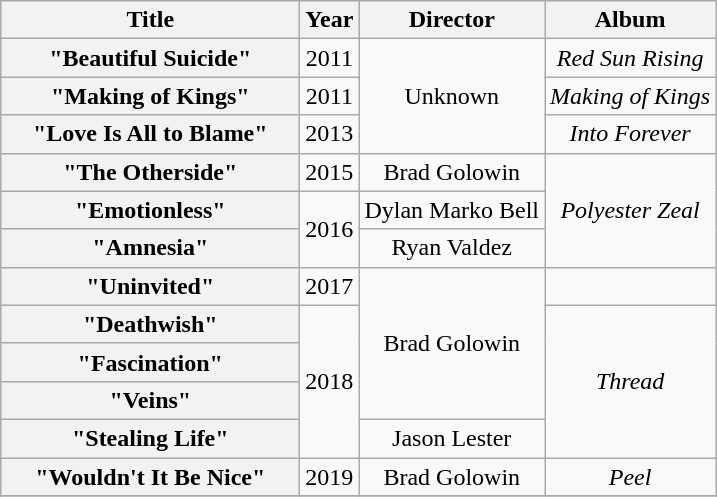<table class="wikitable plainrowheaders" style="text-align:center;">
<tr>
<th scope="col" rowspan="1" style="width:12em;">Title</th>
<th scope="col" rowspan="1">Year</th>
<th scope="col" colspan="1">Director</th>
<th scope="col" rowspan="1">Album</th>
</tr>
<tr>
<th scope="row">"Beautiful Suicide"</th>
<td>2011</td>
<td rowspan="3">Unknown</td>
<td rowspan="1"><em>Red Sun Rising</em></td>
</tr>
<tr>
<th scope="row">"Making of Kings"</th>
<td>2011</td>
<td rowspan="1"><em>Making of Kings</em></td>
</tr>
<tr>
<th Scope="row">"Love Is All to Blame"</th>
<td>2013</td>
<td rowspan="1"><em>Into Forever</em></td>
</tr>
<tr>
<th scope="row">"The Otherside"</th>
<td>2015</td>
<td>Brad Golowin</td>
<td rowspan="3"><em>Polyester Zeal</em></td>
</tr>
<tr>
<th scope="row">"Emotionless"</th>
<td rowspan="2">2016</td>
<td>Dylan Marko Bell</td>
</tr>
<tr>
<th scope="row">"Amnesia"</th>
<td>Ryan Valdez</td>
</tr>
<tr>
<th scope="row">"Uninvited"</th>
<td>2017</td>
<td rowspan="4">Brad Golowin</td>
<td></td>
</tr>
<tr>
<th scope="row">"Deathwish"</th>
<td rowspan="4">2018</td>
<td rowspan="4"><em>Thread</em></td>
</tr>
<tr>
<th scope="row">"Fascination"</th>
</tr>
<tr>
<th scope="row">"Veins"</th>
</tr>
<tr>
<th scope="row">"Stealing Life"</th>
<td>Jason Lester</td>
</tr>
<tr>
<th scope="row">"Wouldn't It Be Nice"</th>
<td>2019</td>
<td>Brad Golowin</td>
<td><em>Peel</em></td>
</tr>
<tr>
</tr>
</table>
